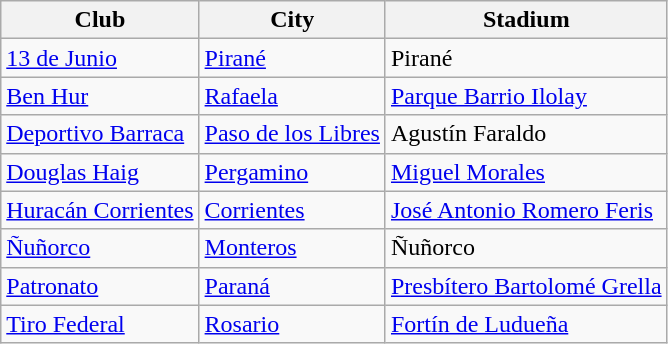<table class="wikitable sortable">
<tr>
<th>Club</th>
<th>City</th>
<th>Stadium</th>
</tr>
<tr>
<td> <a href='#'>13 de Junio</a></td>
<td><a href='#'>Pirané</a></td>
<td>Pirané</td>
</tr>
<tr>
<td> <a href='#'>Ben Hur</a></td>
<td><a href='#'>Rafaela</a></td>
<td><a href='#'>Parque Barrio Ilolay</a></td>
</tr>
<tr>
<td> <a href='#'>Deportivo Barraca</a></td>
<td><a href='#'>Paso de los Libres</a></td>
<td>Agustín Faraldo</td>
</tr>
<tr>
<td> <a href='#'>Douglas Haig</a></td>
<td><a href='#'>Pergamino</a></td>
<td><a href='#'>Miguel Morales</a></td>
</tr>
<tr>
<td> <a href='#'>Huracán Corrientes</a></td>
<td><a href='#'>Corrientes</a></td>
<td><a href='#'>José Antonio Romero Feris</a></td>
</tr>
<tr>
<td> <a href='#'>Ñuñorco</a></td>
<td><a href='#'>Monteros</a></td>
<td>Ñuñorco</td>
</tr>
<tr>
<td> <a href='#'>Patronato</a></td>
<td><a href='#'>Paraná</a></td>
<td><a href='#'>Presbítero Bartolomé Grella</a></td>
</tr>
<tr>
<td> <a href='#'>Tiro Federal</a></td>
<td><a href='#'>Rosario</a></td>
<td><a href='#'>Fortín de Ludueña</a></td>
</tr>
</table>
